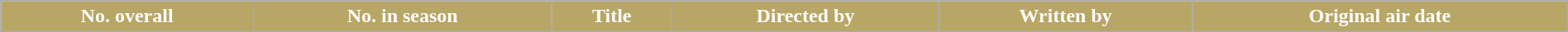<table class="wikitable plainrowheaders" style="width: 100%; margin-right: 0;">
<tr>
<th style="background:#b8a666; color:#fff;">No. overall</th>
<th style="background:#b8a666; color:#fff;">No. in season</th>
<th style="background:#b8a666; color:#fff;">Title</th>
<th style="background:#b8a666; color:#fff;">Directed by</th>
<th style="background:#b8a666; color:#fff;">Written by</th>
<th style="background:#b8a666; color:#fff;">Original air date<br>










</th>
</tr>
</table>
